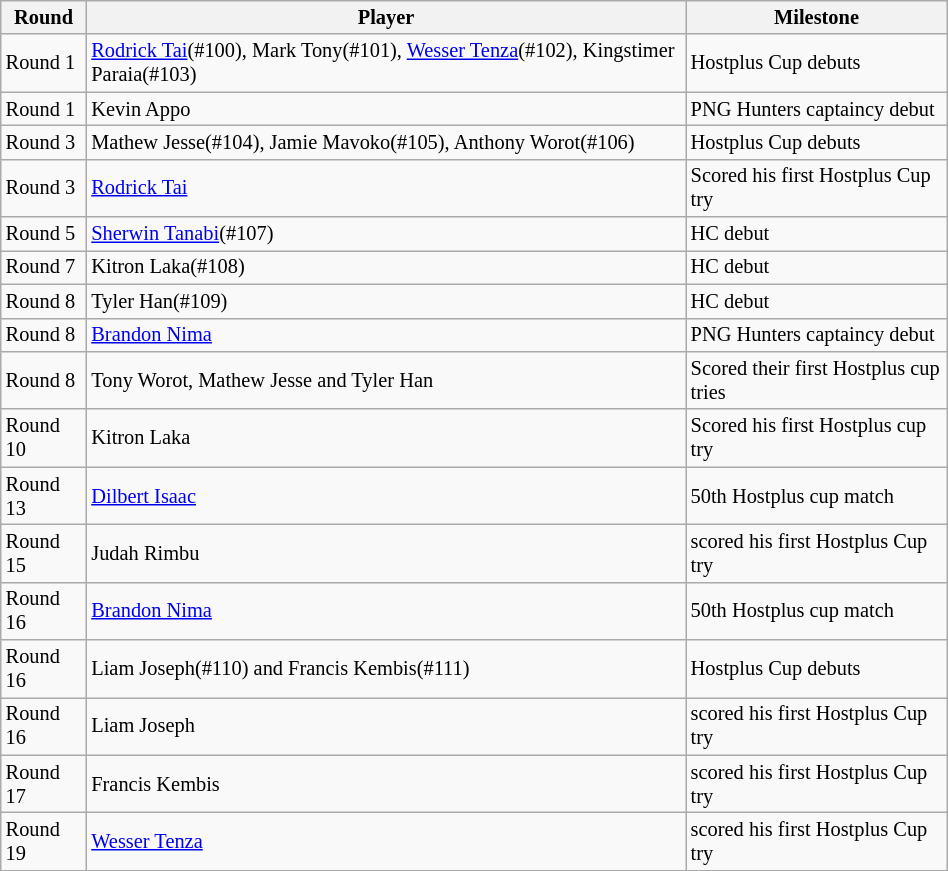<table class="wikitable"  style="font-size:85%; width:50%;">
<tr>
<th>Round</th>
<th>Player</th>
<th>Milestone</th>
</tr>
<tr>
<td>Round 1</td>
<td><a href='#'>Rodrick Tai</a>(#100), Mark Tony(#101), <a href='#'>Wesser Tenza</a>(#102), Kingstimer Paraia(#103)</td>
<td>Hostplus Cup debuts</td>
</tr>
<tr>
<td>Round 1</td>
<td>Kevin Appo</td>
<td>PNG Hunters captaincy debut</td>
</tr>
<tr>
<td>Round 3</td>
<td>Mathew Jesse(#104), Jamie Mavoko(#105), Anthony Worot(#106)</td>
<td>Hostplus Cup debuts</td>
</tr>
<tr>
<td>Round 3</td>
<td><a href='#'>Rodrick Tai</a></td>
<td>Scored his first Hostplus Cup try</td>
</tr>
<tr>
<td>Round 5</td>
<td><a href='#'>Sherwin Tanabi</a>(#107)</td>
<td>HC debut</td>
</tr>
<tr>
<td>Round 7</td>
<td>Kitron Laka(#108)</td>
<td>HC debut</td>
</tr>
<tr>
<td>Round 8</td>
<td>Tyler Han(#109)</td>
<td>HC debut</td>
</tr>
<tr>
<td>Round 8</td>
<td><a href='#'>Brandon Nima</a></td>
<td>PNG Hunters captaincy debut</td>
</tr>
<tr>
<td>Round 8</td>
<td>Tony Worot, Mathew Jesse and Tyler Han</td>
<td>Scored their first Hostplus cup tries</td>
</tr>
<tr>
<td>Round 10</td>
<td>Kitron Laka</td>
<td>Scored his first Hostplus cup try</td>
</tr>
<tr>
<td>Round 13</td>
<td><a href='#'>Dilbert Isaac</a></td>
<td>50th Hostplus cup match</td>
</tr>
<tr>
<td>Round 15</td>
<td>Judah Rimbu</td>
<td>scored his first Hostplus Cup try</td>
</tr>
<tr>
<td>Round 16</td>
<td><a href='#'>Brandon Nima</a></td>
<td>50th Hostplus cup match</td>
</tr>
<tr>
<td>Round 16</td>
<td>Liam Joseph(#110) and Francis Kembis(#111)</td>
<td>Hostplus Cup debuts</td>
</tr>
<tr>
<td>Round 16</td>
<td>Liam Joseph</td>
<td>scored his first Hostplus Cup try</td>
</tr>
<tr>
<td>Round 17</td>
<td>Francis Kembis</td>
<td>scored his first Hostplus Cup try</td>
</tr>
<tr>
<td>Round 19</td>
<td><a href='#'>Wesser Tenza</a></td>
<td>scored his first Hostplus Cup try</td>
</tr>
</table>
